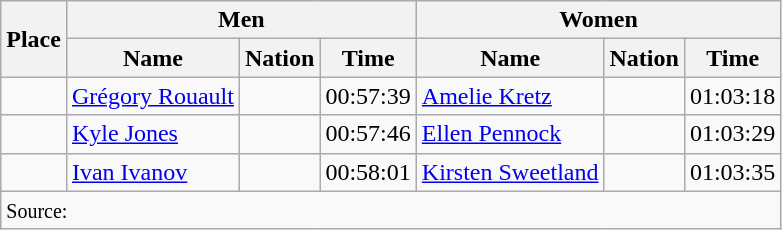<table class="wikitable">
<tr>
<th rowspan="2">Place</th>
<th colspan="3">Men</th>
<th colspan="3">Women</th>
</tr>
<tr>
<th>Name</th>
<th>Nation</th>
<th>Time</th>
<th>Name</th>
<th>Nation</th>
<th>Time</th>
</tr>
<tr>
<td align="center"></td>
<td><a href='#'>Grégory Rouault</a></td>
<td></td>
<td>00:57:39</td>
<td><a href='#'>Amelie Kretz</a></td>
<td></td>
<td>01:03:18</td>
</tr>
<tr>
<td align="center"></td>
<td><a href='#'>Kyle Jones</a></td>
<td></td>
<td>00:57:46</td>
<td><a href='#'>Ellen Pennock</a></td>
<td></td>
<td>01:03:29</td>
</tr>
<tr>
<td align="center"></td>
<td><a href='#'>Ivan Ivanov</a></td>
<td></td>
<td>00:58:01</td>
<td><a href='#'>Kirsten Sweetland</a></td>
<td></td>
<td>01:03:35</td>
</tr>
<tr>
<td colspan="7"><small>Source:</small></td>
</tr>
</table>
